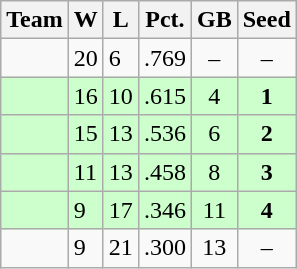<table class=wikitable>
<tr>
<th>Team</th>
<th>W</th>
<th>L</th>
<th>Pct.</th>
<th>GB</th>
<th>Seed</th>
</tr>
<tr>
<td></td>
<td>20</td>
<td>6</td>
<td>.769</td>
<td style="text-align:center;">–</td>
<td style="text-align:center;">–</td>
</tr>
<tr bgcolor="#ccffcc">
<td></td>
<td>16</td>
<td>10</td>
<td>.615</td>
<td style="text-align:center;">4</td>
<td style="text-align:center;"><strong>1</strong></td>
</tr>
<tr bgcolor="#ccffcc">
<td></td>
<td>15</td>
<td>13</td>
<td>.536</td>
<td style="text-align:center;">6</td>
<td style="text-align:center;"><strong>2</strong></td>
</tr>
<tr bgcolor="#ccffcc">
<td></td>
<td>11</td>
<td>13</td>
<td>.458</td>
<td style="text-align:center;">8</td>
<td style="text-align:center;"><strong>3</strong></td>
</tr>
<tr bgcolor="#ccffcc">
<td></td>
<td>9</td>
<td>17</td>
<td>.346</td>
<td style="text-align:center;">11</td>
<td style="text-align:center;"><strong>4</strong></td>
</tr>
<tr>
<td></td>
<td>9</td>
<td>21</td>
<td>.300</td>
<td style="text-align:center;">13</td>
<td style="text-align:center;">–</td>
</tr>
</table>
